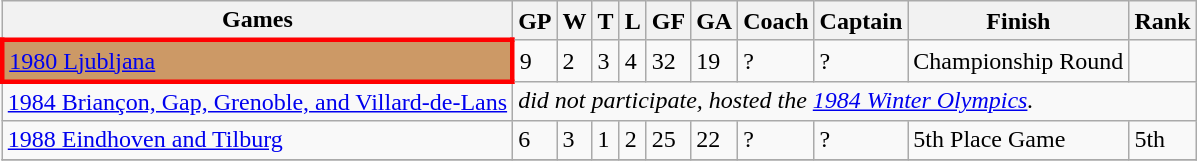<table class="wikitable sortable">
<tr>
<th>Games</th>
<th>GP</th>
<th>W</th>
<th>T</th>
<th>L</th>
<th>GF</th>
<th>GA</th>
<th>Coach</th>
<th>Captain</th>
<th>Finish</th>
<th>Rank</th>
</tr>
<tr>
<td style="border:3px solid red; background:#c96;"> <a href='#'>1980 Ljubljana</a></td>
<td>9</td>
<td>2</td>
<td>3</td>
<td>4</td>
<td>32</td>
<td>19</td>
<td>?</td>
<td>?</td>
<td>Championship Round</td>
<td></td>
</tr>
<tr>
<td> <a href='#'>1984 Briançon, Gap, Grenoble, and Villard-de-Lans</a></td>
<td colspan=13><em>did not participate, hosted the <a href='#'>1984 Winter Olympics</a>.</em></td>
</tr>
<tr>
<td> <a href='#'>1988 Eindhoven and Tilburg</a></td>
<td>6</td>
<td>3</td>
<td>1</td>
<td>2</td>
<td>25</td>
<td>22</td>
<td>?</td>
<td>?</td>
<td>5th Place Game</td>
<td>5th</td>
</tr>
<tr>
</tr>
</table>
